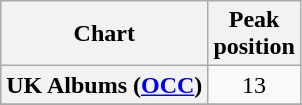<table class="wikitable plainrowheaders sortable" style="text-align:center;" border="1">
<tr>
<th scope="col">Chart</th>
<th scope="col">Peak<br>position</th>
</tr>
<tr>
<th scope="row">UK Albums (<a href='#'>OCC</a>)</th>
<td>13</td>
</tr>
<tr>
</tr>
</table>
